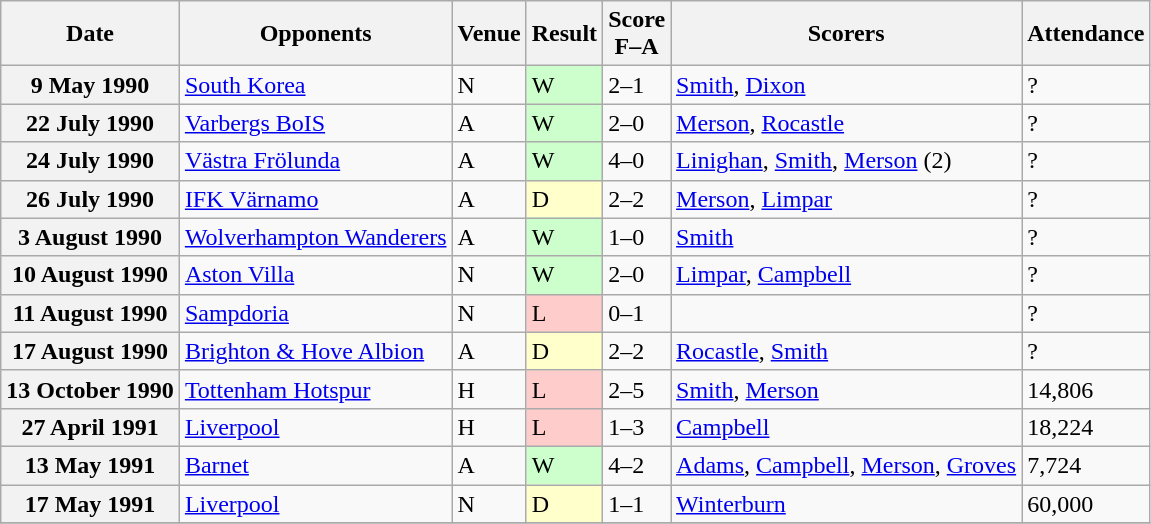<table class="wikitable plainrowheaders" style="text-align:censer">
<tr>
<th scope="col">Date</th>
<th scope="col">Opponents</th>
<th scope="col">Venue</th>
<th scope="col">Result</th>
<th scope="col">Score<br>F–A</th>
<th scope="col">Scorers</th>
<th scope="col">Attendance</th>
</tr>
<tr>
<th scope="row">9 May 1990</th>
<td align="left"> <a href='#'>South Korea</a></td>
<td>N</td>
<td style="background:#cfc">W</td>
<td>2–1</td>
<td align="left"><a href='#'>Smith</a>, <a href='#'>Dixon</a></td>
<td>?</td>
</tr>
<tr>
<th scope="row">22 July 1990</th>
<td align="left"> <a href='#'>Varbergs BoIS</a></td>
<td>A</td>
<td style="background:#cfc">W</td>
<td>2–0</td>
<td align="left"><a href='#'>Merson</a>, <a href='#'>Rocastle</a></td>
<td>?</td>
</tr>
<tr>
<th scope="row">24 July 1990</th>
<td align="left"> <a href='#'>Västra Frölunda</a></td>
<td>A</td>
<td style="background:#cfc">W</td>
<td>4–0</td>
<td align="left"><a href='#'>Linighan</a>, <a href='#'>Smith</a>, <a href='#'>Merson</a> (2)</td>
<td>?</td>
</tr>
<tr>
<th scope="row">26 July 1990</th>
<td align="left"> <a href='#'>IFK Värnamo</a></td>
<td>A</td>
<td style="background:#ffc">D</td>
<td>2–2</td>
<td align="left"><a href='#'>Merson</a>, <a href='#'>Limpar</a></td>
<td>?</td>
</tr>
<tr>
<th scope="row">3 August 1990</th>
<td align="left"><a href='#'>Wolverhampton Wanderers</a></td>
<td>A</td>
<td style="background:#cfc">W</td>
<td>1–0</td>
<td align="left"><a href='#'>Smith</a></td>
<td>?</td>
</tr>
<tr>
<th scope="row">10 August 1990</th>
<td align="left"><a href='#'>Aston Villa</a></td>
<td>N</td>
<td style="background:#cfc">W</td>
<td>2–0</td>
<td align="left"><a href='#'>Limpar</a>, <a href='#'>Campbell</a></td>
<td>?</td>
</tr>
<tr>
<th scope="row">11 August 1990</th>
<td align="left"> <a href='#'>Sampdoria</a></td>
<td>N</td>
<td style="background:#fcc">L</td>
<td>0–1</td>
<td align="left"></td>
<td>?</td>
</tr>
<tr>
<th scope="row">17 August 1990</th>
<td align="left"><a href='#'>Brighton & Hove Albion</a></td>
<td>A</td>
<td style="background:#ffc">D</td>
<td>2–2</td>
<td align="left"><a href='#'>Rocastle</a>, <a href='#'>Smith</a></td>
<td>?</td>
</tr>
<tr>
<th scope="row">13 October 1990</th>
<td align="left"><a href='#'>Tottenham Hotspur</a></td>
<td>H</td>
<td style="background:#fcc">L</td>
<td>2–5</td>
<td align="left"><a href='#'>Smith</a>, <a href='#'>Merson</a></td>
<td>14,806</td>
</tr>
<tr>
<th scope="row">27 April 1991</th>
<td align="left"><a href='#'>Liverpool</a></td>
<td>H</td>
<td style="background:#fcc">L</td>
<td>1–3</td>
<td align="left"><a href='#'>Campbell</a></td>
<td>18,224</td>
</tr>
<tr>
<th scope="row">13 May 1991</th>
<td align="left"><a href='#'>Barnet</a></td>
<td>A</td>
<td style="background:#cfc">W</td>
<td>4–2</td>
<td align="left"><a href='#'>Adams</a>, <a href='#'>Campbell</a>, <a href='#'>Merson</a>, <a href='#'>Groves</a></td>
<td>7,724</td>
</tr>
<tr>
<th scope="row">17 May 1991</th>
<td align="left"><a href='#'>Liverpool</a></td>
<td>N</td>
<td style="background:#ffc">D</td>
<td>1–1</td>
<td align="left"><a href='#'>Winterburn</a></td>
<td>60,000</td>
</tr>
<tr>
</tr>
</table>
